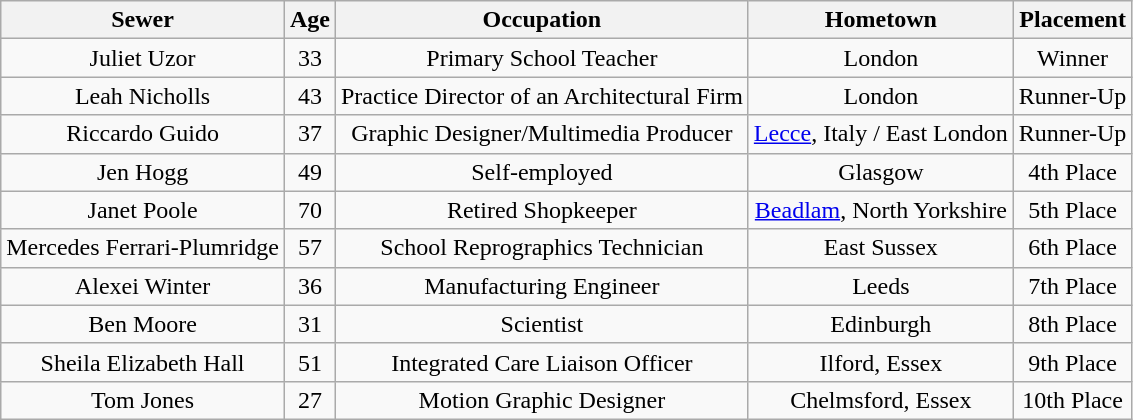<table class="wikitable sortable" border="2" style="text-align:center">
<tr>
<th>Sewer</th>
<th>Age</th>
<th>Occupation</th>
<th>Hometown</th>
<th>Placement</th>
</tr>
<tr>
<td>Juliet Uzor</td>
<td>33</td>
<td>Primary School Teacher</td>
<td>London</td>
<td>Winner</td>
</tr>
<tr>
<td>Leah Nicholls</td>
<td>43</td>
<td>Practice Director of an Architectural Firm</td>
<td>London</td>
<td>Runner-Up</td>
</tr>
<tr>
<td>Riccardo Guido</td>
<td>37</td>
<td>Graphic Designer/Multimedia Producer</td>
<td><a href='#'>Lecce</a>, Italy / East London</td>
<td>Runner-Up</td>
</tr>
<tr>
<td>Jen Hogg</td>
<td>49</td>
<td>Self-employed</td>
<td>Glasgow</td>
<td>4th Place</td>
</tr>
<tr>
<td>Janet Poole</td>
<td>70</td>
<td>Retired Shopkeeper</td>
<td><a href='#'>Beadlam</a>, North Yorkshire</td>
<td>5th Place</td>
</tr>
<tr>
<td>Mercedes Ferrari-Plumridge</td>
<td>57</td>
<td>School Reprographics Technician</td>
<td>East Sussex</td>
<td>6th Place</td>
</tr>
<tr>
<td>Alexei Winter</td>
<td>36</td>
<td>Manufacturing Engineer</td>
<td>Leeds</td>
<td>7th Place</td>
</tr>
<tr>
<td>Ben Moore</td>
<td>31</td>
<td>Scientist</td>
<td>Edinburgh</td>
<td>8th Place</td>
</tr>
<tr>
<td>Sheila Elizabeth Hall</td>
<td>51</td>
<td>Integrated Care Liaison Officer</td>
<td>Ilford, Essex</td>
<td>9th Place</td>
</tr>
<tr>
<td>Tom Jones</td>
<td>27</td>
<td>Motion Graphic Designer</td>
<td>Chelmsford, Essex</td>
<td>10th Place</td>
</tr>
</table>
